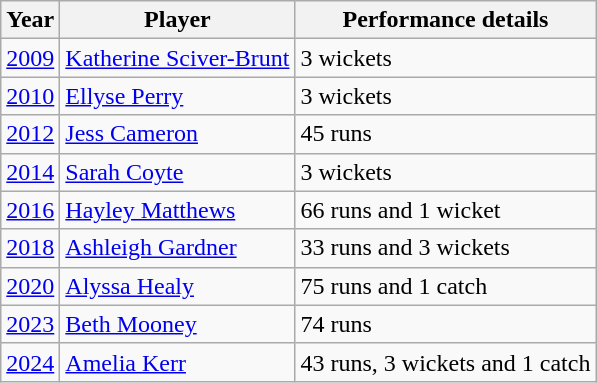<table class="wikitable" style="text-align:left;">
<tr>
<th>Year</th>
<th>Player</th>
<th>Performance details</th>
</tr>
<tr>
<td><a href='#'>2009</a></td>
<td> <a href='#'>Katherine Sciver-Brunt</a></td>
<td>3 wickets</td>
</tr>
<tr>
<td><a href='#'>2010</a></td>
<td> <a href='#'>Ellyse Perry</a></td>
<td>3 wickets</td>
</tr>
<tr>
<td><a href='#'>2012</a></td>
<td> <a href='#'>Jess Cameron</a></td>
<td>45 runs</td>
</tr>
<tr>
<td><a href='#'>2014</a></td>
<td> <a href='#'>Sarah Coyte</a></td>
<td>3 wickets</td>
</tr>
<tr>
<td><a href='#'>2016</a></td>
<td> <a href='#'>Hayley Matthews</a></td>
<td>66 runs and 1 wicket</td>
</tr>
<tr>
<td><a href='#'>2018</a></td>
<td> <a href='#'>Ashleigh Gardner</a></td>
<td>33 runs and 3 wickets</td>
</tr>
<tr>
<td><a href='#'>2020</a></td>
<td> <a href='#'>Alyssa Healy</a></td>
<td>75 runs and 1 catch</td>
</tr>
<tr>
<td><a href='#'>2023</a></td>
<td> <a href='#'>Beth Mooney</a></td>
<td>74 runs</td>
</tr>
<tr>
<td><a href='#'>2024</a></td>
<td> <a href='#'>Amelia Kerr</a></td>
<td>43 runs, 3 wickets and 1 catch</td>
</tr>
</table>
